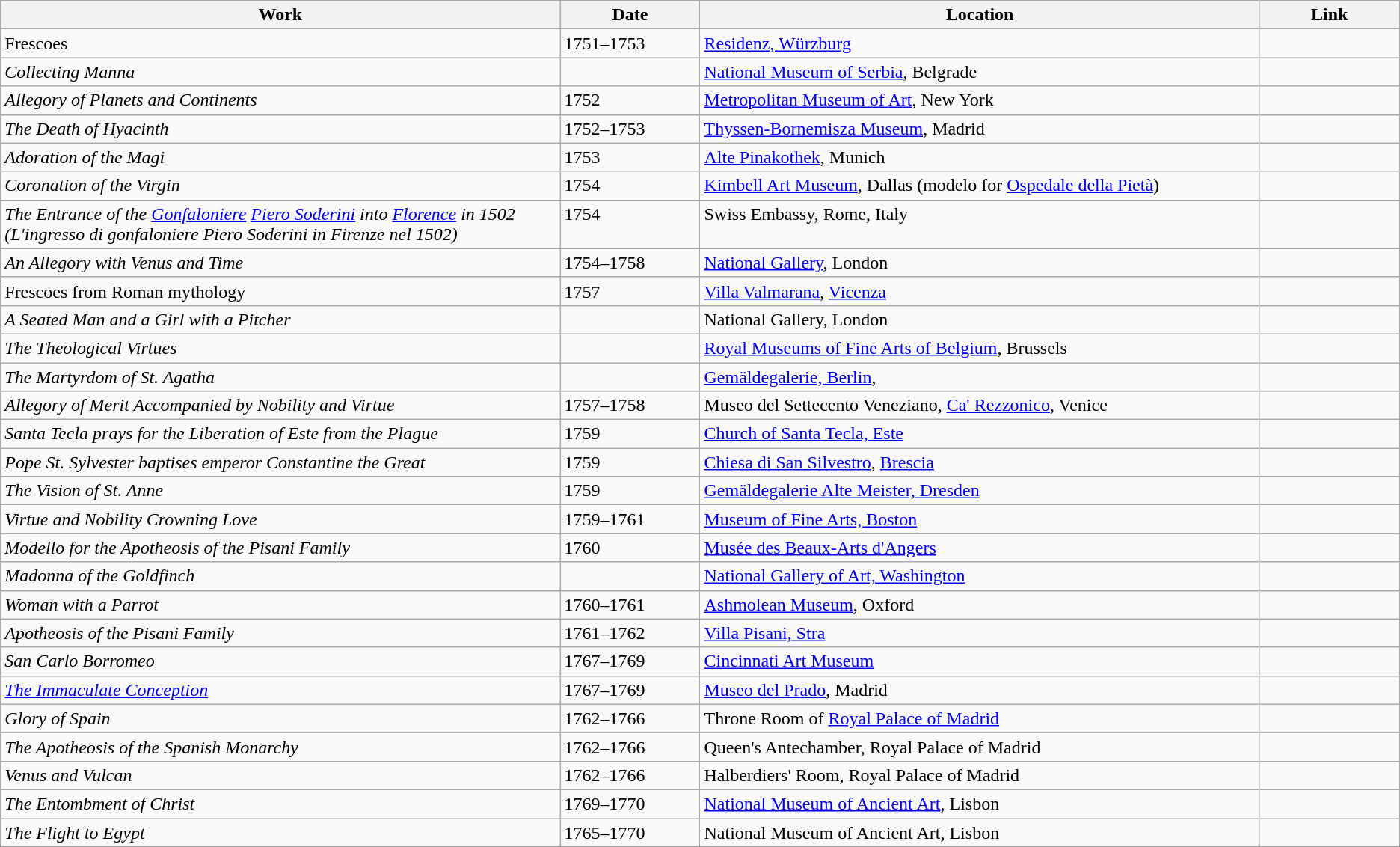<table class=wikitable>
<tr>
<th width="40%">Work</th>
<th width="10%">Date</th>
<th width="40%">Location</th>
<th width="10%">Link</th>
</tr>
<tr valign="top">
<td>Frescoes</td>
<td>1751–1753</td>
<td><a href='#'>Residenz, Würzburg</a></td>
<td> </td>
</tr>
<tr valign="top">
<td><em>Collecting Manna</em></td>
<td></td>
<td><a href='#'>National Museum of Serbia</a>, Belgrade</td>
<td></td>
</tr>
<tr valign="top">
<td><em>Allegory of Planets and Continents</em></td>
<td>1752</td>
<td><a href='#'>Metropolitan Museum of Art</a>, New York</td>
<td></td>
</tr>
<tr valign="top">
<td><em>The Death of Hyacinth</em></td>
<td>1752–1753</td>
<td><a href='#'>Thyssen-Bornemisza Museum</a>, Madrid</td>
<td></td>
</tr>
<tr valign="top">
<td><em>Adoration of the Magi</em></td>
<td>1753</td>
<td><a href='#'>Alte Pinakothek</a>, Munich</td>
<td></td>
</tr>
<tr valign="top">
<td><em>Coronation of the Virgin</em></td>
<td>1754</td>
<td><a href='#'>Kimbell Art Museum</a>, Dallas (modelo for <a href='#'>Ospedale della Pietà</a>)</td>
<td></td>
</tr>
<tr valign="top">
<td><em>The Entrance of the <a href='#'>Gonfaloniere</a> <a href='#'>Piero Soderini</a> into <a href='#'>Florence</a> in 1502 (L'ingresso di gonfaloniere Piero Soderini in Firenze nel 1502)</em></td>
<td>1754</td>
<td>Swiss Embassy, Rome, Italy</td>
<td></td>
</tr>
<tr valign="top">
<td><em>An Allegory with Venus and Time</em></td>
<td>1754–1758</td>
<td><a href='#'>National Gallery</a>, London</td>
<td></td>
</tr>
<tr valign="top">
<td>Frescoes from Roman mythology</td>
<td>1757</td>
<td><a href='#'>Villa Valmarana</a>, <a href='#'>Vicenza</a></td>
<td></td>
</tr>
<tr valign="top">
<td><em>A Seated Man and a Girl with a Pitcher</em></td>
<td></td>
<td>National Gallery, London</td>
<td></td>
</tr>
<tr valign="top">
<td><em>The Theological Virtues</em></td>
<td></td>
<td><a href='#'>Royal Museums of Fine Arts of Belgium</a>, Brussels</td>
<td></td>
</tr>
<tr valign="top">
<td><em>The Martyrdom of St. Agatha</em></td>
<td></td>
<td><a href='#'>Gemäldegalerie, Berlin</a>,</td>
<td></td>
</tr>
<tr valign="top">
<td><em>Allegory of Merit Accompanied by Nobility and Virtue</em></td>
<td>1757–1758</td>
<td>Museo del Settecento Veneziano, <a href='#'>Ca' Rezzonico</a>, Venice</td>
<td></td>
</tr>
<tr valign="top">
<td><em>Santa Tecla prays for the Liberation of Este from the Plague</em></td>
<td>1759</td>
<td><a href='#'>Church of Santa Tecla, Este</a></td>
<td></td>
</tr>
<tr valign="top">
<td><em>Pope St. Sylvester baptises emperor Constantine the Great</em></td>
<td>1759</td>
<td><a href='#'>Chiesa di San Silvestro</a>, <a href='#'>Brescia</a></td>
<td></td>
</tr>
<tr valign="top">
<td><em>The Vision of St. Anne</em></td>
<td>1759</td>
<td><a href='#'>Gemäldegalerie Alte Meister, Dresden</a></td>
<td></td>
</tr>
<tr valign="top">
<td><em>Virtue and Nobility Crowning Love</em></td>
<td>1759–1761</td>
<td><a href='#'>Museum of Fine Arts, Boston</a></td>
<td></td>
</tr>
<tr valign="top">
<td><em>Modello for the Apotheosis of the Pisani Family</em></td>
<td>1760</td>
<td><a href='#'>Musée des Beaux-Arts d'Angers</a></td>
<td></td>
</tr>
<tr valign="top">
<td><em>Madonna of the Goldfinch</em></td>
<td></td>
<td><a href='#'>National Gallery of Art, Washington</a></td>
<td></td>
</tr>
<tr valign="top">
<td><em>Woman with a Parrot</em></td>
<td>1760–1761</td>
<td><a href='#'>Ashmolean Museum</a>, Oxford</td>
<td></td>
</tr>
<tr valign="top">
<td><em>Apotheosis of the Pisani Family</em></td>
<td>1761–1762</td>
<td><a href='#'>Villa Pisani, Stra</a></td>
<td></td>
</tr>
<tr valign="top">
<td><em>San Carlo Borromeo</em></td>
<td>1767–1769</td>
<td><a href='#'>Cincinnati Art Museum</a></td>
<td></td>
</tr>
<tr valign="top">
<td><a href='#'><em>The Immaculate Conception</em></a></td>
<td>1767–1769</td>
<td><a href='#'>Museo del Prado</a>, Madrid</td>
<td></td>
</tr>
<tr valign="top">
<td><em>Glory of Spain</em></td>
<td>1762–1766</td>
<td>Throne Room of <a href='#'>Royal Palace of Madrid</a></td>
<td></td>
</tr>
<tr valign="top">
<td><em>The Apotheosis of the Spanish Monarchy</em></td>
<td>1762–1766</td>
<td>Queen's Antechamber, Royal Palace of Madrid</td>
<td></td>
</tr>
<tr valign="top">
<td><em>Venus and Vulcan</em></td>
<td>1762–1766</td>
<td>Halberdiers' Room, Royal Palace of Madrid</td>
<td></td>
</tr>
<tr valign="top">
<td><em>The Entombment of Christ</em></td>
<td>1769–1770</td>
<td><a href='#'>National Museum of Ancient Art</a>, Lisbon</td>
<td></td>
</tr>
<tr valign="top">
<td><em>The Flight to Egypt</em></td>
<td>1765–1770</td>
<td>National Museum of Ancient Art, Lisbon</td>
<td></td>
</tr>
<tr valign="top">
</tr>
</table>
